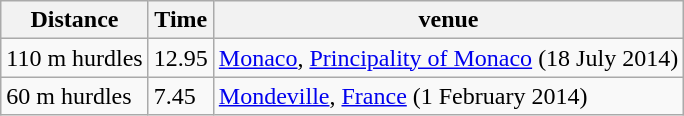<table class="wikitable">
<tr>
<th>Distance</th>
<th>Time</th>
<th>venue</th>
</tr>
<tr>
<td>110 m hurdles</td>
<td>12.95</td>
<td><a href='#'>Monaco</a>, <a href='#'>Principality of Monaco</a> (18 July 2014)</td>
</tr>
<tr>
<td>60 m hurdles</td>
<td>7.45</td>
<td><a href='#'>Mondeville</a>, <a href='#'>France</a> (1 February 2014)</td>
</tr>
</table>
